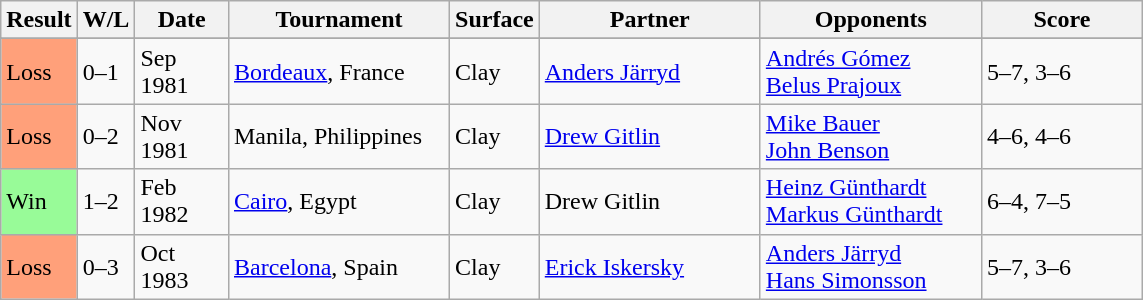<table class="sortable wikitable">
<tr>
<th style="width:40px">Result</th>
<th style="width:30px" class="unsortable">W/L</th>
<th style="width:55px">Date</th>
<th style="width:140px">Tournament</th>
<th style="width:50px">Surface</th>
<th style="width:140px">Partner</th>
<th style="width:140px">Opponents</th>
<th style="width:100px" class="unsortable">Score</th>
</tr>
<tr>
</tr>
<tr>
<td style="background:#ffa07a;">Loss</td>
<td>0–1</td>
<td>Sep 1981</td>
<td><a href='#'>Bordeaux</a>, France</td>
<td>Clay</td>
<td> <a href='#'>Anders Järryd</a></td>
<td> <a href='#'>Andrés Gómez</a> <br>  <a href='#'>Belus Prajoux</a></td>
<td>5–7, 3–6</td>
</tr>
<tr>
<td style="background:#ffa07a;">Loss</td>
<td>0–2</td>
<td>Nov 1981</td>
<td>Manila, Philippines</td>
<td>Clay</td>
<td> <a href='#'>Drew Gitlin</a></td>
<td> <a href='#'>Mike Bauer</a> <br>  <a href='#'>John Benson</a></td>
<td>4–6, 4–6</td>
</tr>
<tr>
<td style="background:#98fb98;">Win</td>
<td>1–2</td>
<td>Feb 1982</td>
<td><a href='#'>Cairo</a>, Egypt</td>
<td>Clay</td>
<td> Drew Gitlin</td>
<td> <a href='#'>Heinz Günthardt</a> <br>  <a href='#'>Markus Günthardt</a></td>
<td>6–4, 7–5</td>
</tr>
<tr>
<td style="background:#ffa07a;">Loss</td>
<td>0–3</td>
<td>Oct 1983</td>
<td><a href='#'>Barcelona</a>, Spain</td>
<td>Clay</td>
<td> <a href='#'>Erick Iskersky</a></td>
<td> <a href='#'>Anders Järryd</a> <br>  <a href='#'>Hans Simonsson</a></td>
<td>5–7, 3–6</td>
</tr>
</table>
